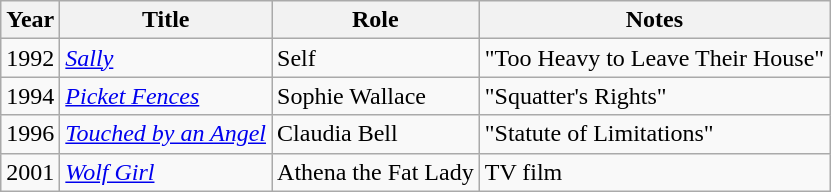<table class="wikitable sortable">
<tr>
<th>Year</th>
<th>Title</th>
<th>Role</th>
<th class="unsortable">Notes</th>
</tr>
<tr>
<td>1992</td>
<td><em><a href='#'>Sally</a></em></td>
<td>Self</td>
<td>"Too Heavy to Leave Their House"</td>
</tr>
<tr>
<td>1994</td>
<td><em><a href='#'>Picket Fences</a></em></td>
<td>Sophie Wallace</td>
<td>"Squatter's Rights"</td>
</tr>
<tr>
<td>1996</td>
<td><em><a href='#'>Touched by an Angel</a></em></td>
<td>Claudia Bell</td>
<td>"Statute of Limitations"</td>
</tr>
<tr>
<td>2001</td>
<td><em><a href='#'>Wolf Girl</a></em></td>
<td>Athena the Fat Lady</td>
<td>TV film</td>
</tr>
</table>
